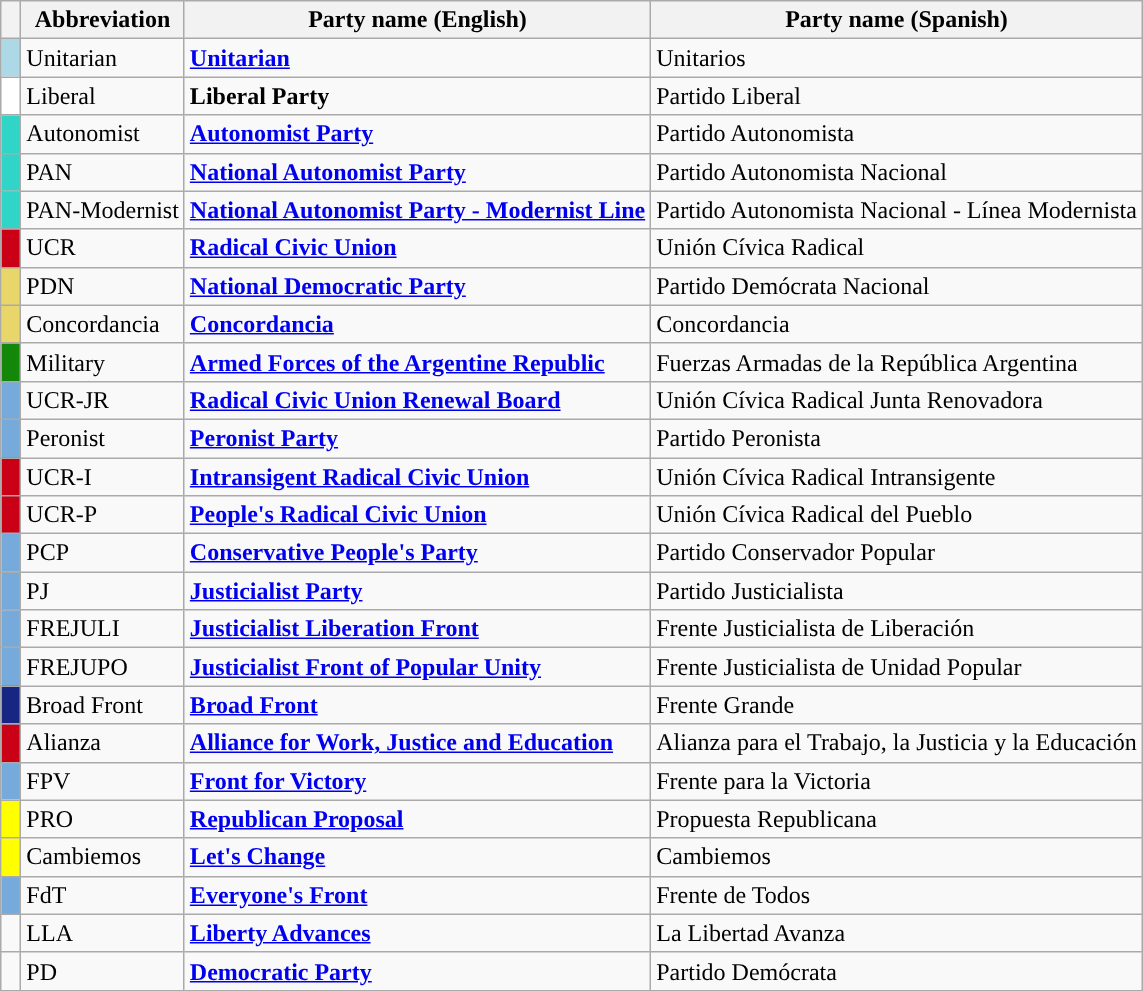<table class="wikitable">
<tr>
<th width="6px"></th>
<th>Abbreviation</th>
<th>Party name (English)</th>
<th>Party name (Spanish)</th>
</tr>
<tr>
<td style="background:Lightblue;"></td>
<td>Unitarian</td>
<td><strong><a href='#'>Unitarian</a></strong></td>
<td>Unitarios</td>
</tr>
<tr>
<td style="background:White;"></td>
<td>Liberal</td>
<td><strong>Liberal Party</strong></td>
<td>Partido Liberal</td>
</tr>
<tr>
<td style="background:#30D5C8;"></td>
<td>Autonomist</td>
<td><strong><a href='#'>Autonomist Party</a></strong></td>
<td>Partido Autonomista</td>
</tr>
<tr>
<td style="background:#30D5C8;"></td>
<td>PAN</td>
<td><strong><a href='#'>National Autonomist Party</a></strong></td>
<td>Partido Autonomista Nacional</td>
</tr>
<tr>
<td bgcolor=#30D5C8></td>
<td>PAN-Modernist</td>
<td><strong><a href='#'>National Autonomist Party - Modernist Line</a></strong></td>
<td>Partido Autonomista Nacional - Línea Modernista</td>
</tr>
<tr>
<td style="background:#C90016;"></td>
<td>UCR</td>
<td><strong><a href='#'>Radical Civic Union</a></strong></td>
<td>Unión Cívica Radical</td>
</tr>
<tr>
<td style="background:#E9D66B;"></td>
<td>PDN</td>
<td><strong><a href='#'>National Democratic Party</a></strong></td>
<td>Partido Demócrata Nacional</td>
</tr>
<tr>
<td style="background:#E9D66B;"></td>
<td>Concordancia</td>
<td><strong><a href='#'>Concordancia</a></strong></td>
<td>Concordancia</td>
</tr>
<tr>
<td style="background:#138808;"></td>
<td>Military</td>
<td><strong><a href='#'>Armed Forces of the Argentine Republic</a></strong></td>
<td>Fuerzas Armadas de la República Argentina</td>
</tr>
<tr>
<td style="background:#75AADB;"></td>
<td>UCR-JR</td>
<td><strong><a href='#'>Radical Civic Union Renewal Board</a></strong></td>
<td>Unión Cívica Radical Junta Renovadora</td>
</tr>
<tr>
<td style="background:#75AADB;"></td>
<td>Peronist</td>
<td><strong><a href='#'>Peronist Party</a></strong></td>
<td>Partido Peronista</td>
</tr>
<tr>
<td style="background:#C90016;"></td>
<td>UCR-I</td>
<td><strong><a href='#'>Intransigent Radical Civic Union</a></strong></td>
<td>Unión Cívica Radical Intransigente</td>
</tr>
<tr>
<td style="background:#C90016;"></td>
<td>UCR-P</td>
<td><strong><a href='#'>People's Radical Civic Union</a></strong></td>
<td>Unión Cívica Radical del Pueblo</td>
</tr>
<tr>
<td style="background:#75AADB;"></td>
<td>PCP</td>
<td><strong><a href='#'>Conservative People's Party</a></strong></td>
<td>Partido Conservador Popular</td>
</tr>
<tr>
<td style="background:#75AADB;"></td>
<td>PJ</td>
<td><strong><a href='#'>Justicialist Party</a></strong></td>
<td>Partido Justicialista</td>
</tr>
<tr>
<td style="background:#75AADB;"></td>
<td>FREJULI</td>
<td><strong><a href='#'>Justicialist Liberation Front</a></strong></td>
<td>Frente Justicialista de Liberación</td>
</tr>
<tr>
<td style="background:#75AADB;"></td>
<td>FREJUPO</td>
<td><strong><a href='#'>Justicialist Front of Popular Unity</a></strong></td>
<td>Frente Justicialista de Unidad Popular</td>
</tr>
<tr>
<td style="background:#172683;"></td>
<td>Broad Front</td>
<td><strong><a href='#'>Broad Front</a></strong></td>
<td>Frente Grande</td>
</tr>
<tr>
<td style="background:#C90016;"></td>
<td>Alianza</td>
<td><strong><a href='#'>Alliance for Work, Justice and Education</a></strong></td>
<td>Alianza para el Trabajo, la Justicia y la Educación</td>
</tr>
<tr>
<td style="background:#75AADB;"></td>
<td>FPV</td>
<td><strong><a href='#'>Front for Victory</a></strong></td>
<td>Frente para la Victoria</td>
</tr>
<tr>
<td style="background:yellow;"></td>
<td>PRO</td>
<td><strong><a href='#'>Republican Proposal</a></strong></td>
<td>Propuesta Republicana</td>
</tr>
<tr>
<td style="background:yellow;"></td>
<td>Cambiemos</td>
<td><strong><a href='#'>Let's Change</a></strong></td>
<td>Cambiemos</td>
</tr>
<tr>
<td style="background:#75AADB;"></td>
<td>FdT</td>
<td><strong><a href='#'>Everyone's Front</a></strong></td>
<td>Frente de Todos</td>
</tr>
<tr>
<td style="background:"></td>
<td>LLA</td>
<td><strong><a href='#'>Liberty Advances</a></strong></td>
<td>La Libertad Avanza</td>
</tr>
<tr>
<td style="background:"></td>
<td>PD</td>
<td><strong><a href='#'>Democratic Party</a></strong></td>
<td>Partido Demócrata</td>
</tr>
</table>
